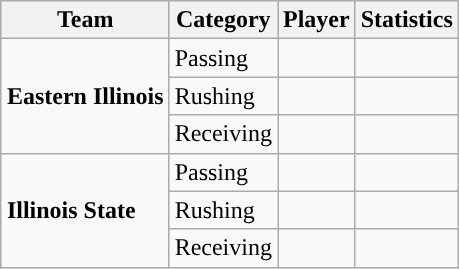<table class="wikitable" style="float: right;">
<tr>
<th>Team</th>
<th>Category</th>
<th>Player</th>
<th>Statistics</th>
</tr>
<tr>
<td rowspan=3><strong>Eastern Illinois</strong></td>
<td>Passing</td>
<td></td>
<td></td>
</tr>
<tr>
<td>Rushing</td>
<td></td>
<td></td>
</tr>
<tr>
<td>Receiving</td>
<td></td>
<td></td>
</tr>
<tr>
<td rowspan=3><strong>Illinois State</strong></td>
<td>Passing</td>
<td></td>
<td></td>
</tr>
<tr>
<td>Rushing</td>
<td></td>
<td></td>
</tr>
<tr>
<td>Receiving</td>
<td></td>
<td></td>
</tr>
</table>
